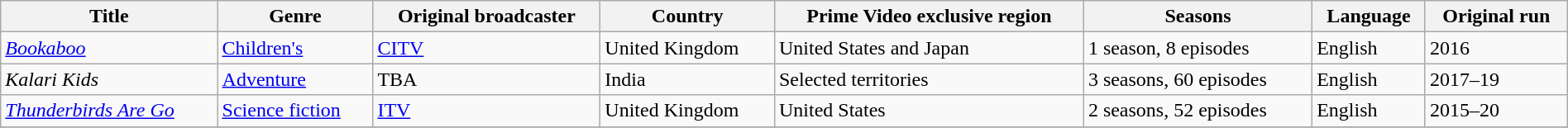<table class="wikitable sortable" style="width:100%;">
<tr>
<th>Title</th>
<th>Genre</th>
<th>Original broadcaster</th>
<th>Country</th>
<th>Prime Video exclusive region</th>
<th>Seasons</th>
<th>Language</th>
<th>Original run</th>
</tr>
<tr>
<td><em><a href='#'>Bookaboo</a></em></td>
<td><a href='#'>Children's</a></td>
<td><a href='#'>CITV</a></td>
<td>United Kingdom</td>
<td>United States and Japan</td>
<td>1 season, 8 episodes</td>
<td>English</td>
<td>2016</td>
</tr>
<tr>
<td><em>Kalari Kids</em></td>
<td><a href='#'>Adventure</a></td>
<td>TBA</td>
<td>India</td>
<td>Selected territories</td>
<td>3 seasons, 60 episodes</td>
<td>English</td>
<td>2017–19</td>
</tr>
<tr>
<td><em><a href='#'>Thunderbirds Are Go</a></em></td>
<td><a href='#'>Science fiction</a></td>
<td><a href='#'>ITV</a></td>
<td>United Kingdom</td>
<td>United States</td>
<td>2 seasons, 52 episodes</td>
<td>English</td>
<td>2015–20</td>
</tr>
<tr>
</tr>
</table>
